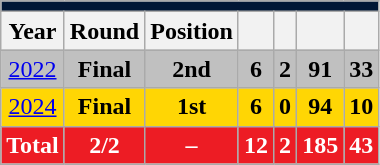<table class="wikitable" style="text-align: center;">
<tr>
<th style="background:#011735;" colspan="7"><a href='#'></a></th>
</tr>
<tr>
<th>Year</th>
<th>Round</th>
<th>Position</th>
<th></th>
<th></th>
<th></th>
<th></th>
</tr>
<tr style="background:#C0C0C0;">
<td> <a href='#'>2022</a></td>
<td><strong>Final</strong></td>
<td><strong>2nd</strong></td>
<td><strong>6</strong></td>
<td><strong>2</strong></td>
<td><strong>91</strong></td>
<td><strong>33</strong></td>
</tr>
<tr style="background:#FFD604;">
<td> <a href='#'>2024</a></td>
<td><strong>Final</strong></td>
<td><strong>1st</strong></td>
<td><strong>6</strong></td>
<td><strong>0</strong></td>
<td><strong>94</strong></td>
<td><strong>10</strong></td>
</tr>
<tr>
<th style="color:white; background:#ED1C24;">Total</th>
<th style="color:white; background:#ED1C24;">2/2</th>
<th style="color:white; background:#ED1C24;">–</th>
<th style="color:white; background:#ED1C24;">12</th>
<th style="color:white; background:#ED1C24;">2</th>
<th style="color:white; background:#ED1C24;">185</th>
<th style="color:white; background:#ED1C24;">43</th>
</tr>
</table>
